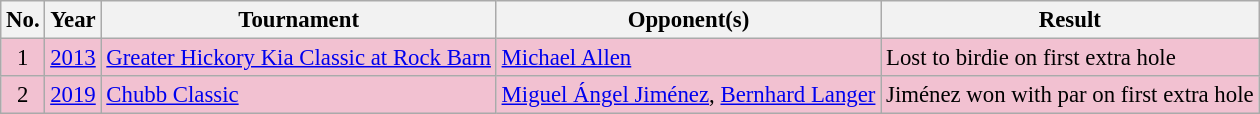<table class="wikitable" style="font-size:95%;">
<tr>
<th>No.</th>
<th>Year</th>
<th>Tournament</th>
<th>Opponent(s)</th>
<th>Result</th>
</tr>
<tr style="background:#F2C1D1;">
<td align=center>1</td>
<td><a href='#'>2013</a></td>
<td><a href='#'>Greater Hickory Kia Classic at Rock Barn</a></td>
<td> <a href='#'>Michael Allen</a></td>
<td>Lost to birdie on first extra hole</td>
</tr>
<tr style="background:#F2C1D1;">
<td align=center>2</td>
<td><a href='#'>2019</a></td>
<td><a href='#'>Chubb Classic</a></td>
<td> <a href='#'>Miguel Ángel Jiménez</a>,  <a href='#'>Bernhard Langer</a></td>
<td>Jiménez won with par on first extra hole</td>
</tr>
</table>
